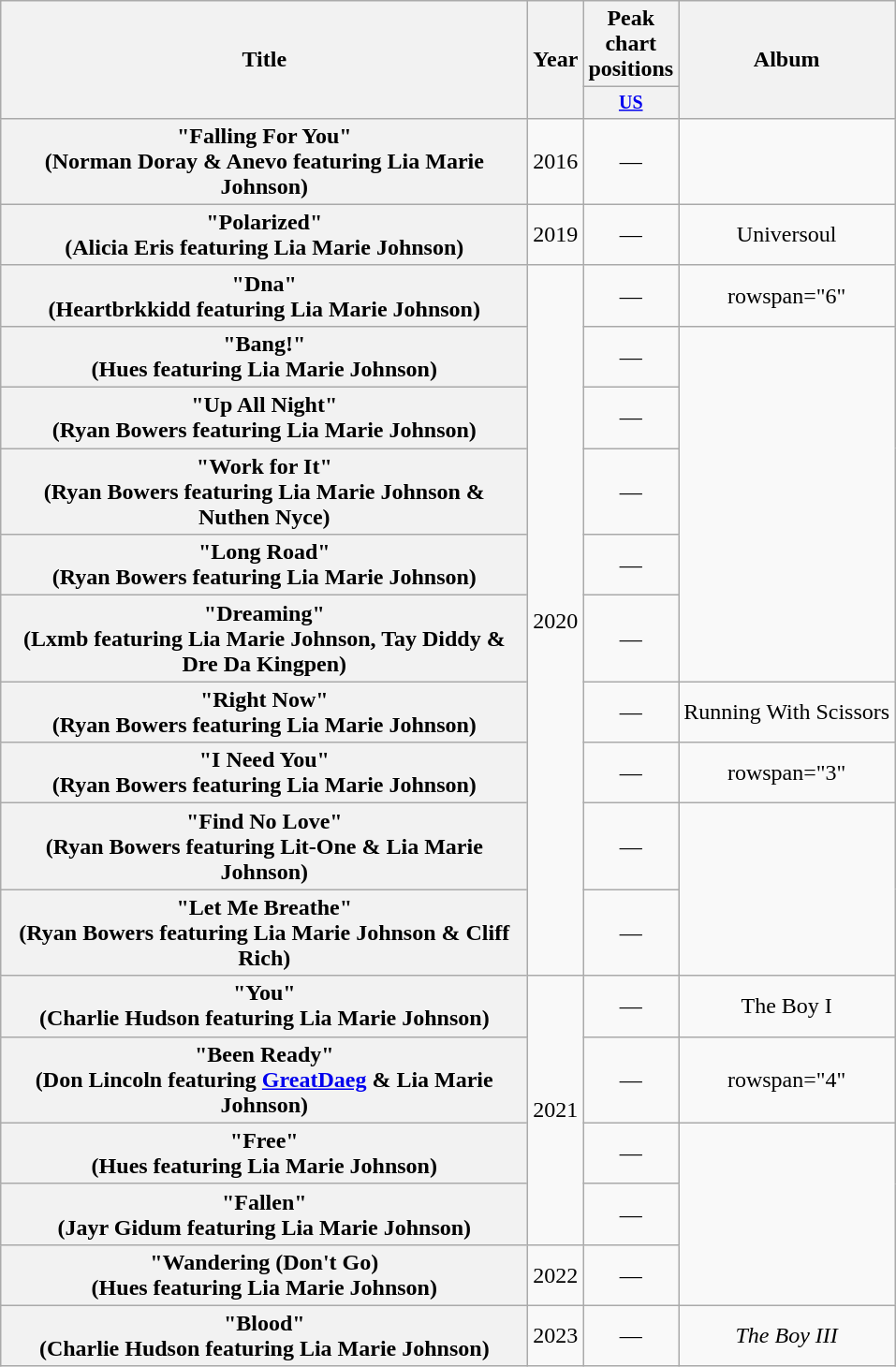<table class="wikitable plainrowheaders" style="text-align:center;">
<tr>
<th scope="col" rowspan="2" style="width:23em;">Title</th>
<th rowspan="2">Year</th>
<th colspan="1">Peak chart positions</th>
<th rowspan="2">Album</th>
</tr>
<tr style="font-size:smaller;">
<th scope="col" style="width:3em;"><a href='#'>US</a></th>
</tr>
<tr>
<th scope="row">"Falling For You"<br><span>(Norman Doray & Anevo featuring Lia Marie Johnson)</span></th>
<td>2016</td>
<td>—</td>
<td></td>
</tr>
<tr>
<th scope="row">"Polarized"<br><span>(Alicia Eris featuring Lia Marie Johnson)</span></th>
<td>2019</td>
<td>—</td>
<td>Universoul</td>
</tr>
<tr>
<th scope="row">"Dna"<br><span>(Heartbrkkidd featuring Lia Marie Johnson)</span></th>
<td rowspan="10">2020</td>
<td>—</td>
<td>rowspan="6" </td>
</tr>
<tr>
<th scope="row">"Bang!"<br><span>(Hues featuring Lia Marie Johnson)</span></th>
<td>—</td>
</tr>
<tr>
<th scope="row">"Up All Night"<br><span>(Ryan Bowers featuring Lia Marie Johnson)</span></th>
<td>—</td>
</tr>
<tr>
<th scope="row">"Work for It"<br><span>(Ryan Bowers featuring Lia Marie Johnson & Nuthen Nyce)</span></th>
<td>—</td>
</tr>
<tr>
<th scope="row">"Long Road"<br><span>(Ryan Bowers featuring Lia Marie Johnson)</span></th>
<td>—</td>
</tr>
<tr>
<th scope="row">"Dreaming"<br><span>(Lxmb featuring Lia Marie Johnson, Tay Diddy & Dre Da Kingpen)</span></th>
<td>—</td>
</tr>
<tr>
<th scope="row">"Right Now"<br><span>(Ryan Bowers featuring Lia Marie Johnson)</span></th>
<td>—</td>
<td>Running With Scissors</td>
</tr>
<tr>
<th scope="row">"I Need You"<br><span>(Ryan Bowers featuring Lia Marie Johnson)</span></th>
<td>—</td>
<td>rowspan="3" </td>
</tr>
<tr>
<th scope="row">"Find No Love"<br><span>(Ryan Bowers featuring Lit-One & Lia Marie Johnson)</span></th>
<td>—</td>
</tr>
<tr>
<th scope="row">"Let Me Breathe"<br><span>(Ryan Bowers featuring Lia Marie Johnson & Cliff Rich)</span></th>
<td>—</td>
</tr>
<tr>
<th scope="row">"You"<br><span>(Charlie Hudson featuring Lia Marie Johnson)</span></th>
<td rowspan="4">2021</td>
<td>—</td>
<td>The Boy I</td>
</tr>
<tr>
<th scope="row">"Been Ready"<br><span>(Don Lincoln featuring <a href='#'>GreatDaeg</a> & Lia Marie Johnson)</span></th>
<td>—</td>
<td>rowspan="4" </td>
</tr>
<tr>
<th scope="row">"Free"<br><span>(Hues featuring Lia Marie Johnson)</span></th>
<td>—</td>
</tr>
<tr>
<th scope="row">"Fallen"<br><span>(Jayr Gidum featuring Lia Marie Johnson)</span></th>
<td>—</td>
</tr>
<tr>
<th scope="row">"Wandering (Don't Go)<br><span>(Hues featuring Lia Marie Johnson)</span></th>
<td>2022</td>
<td>—</td>
</tr>
<tr>
<th scope="row">"Blood"<br><span>(Charlie Hudson featuring Lia Marie Johnson)</span></th>
<td>2023</td>
<td>—</td>
<td><em>The Boy III</em></td>
</tr>
</table>
